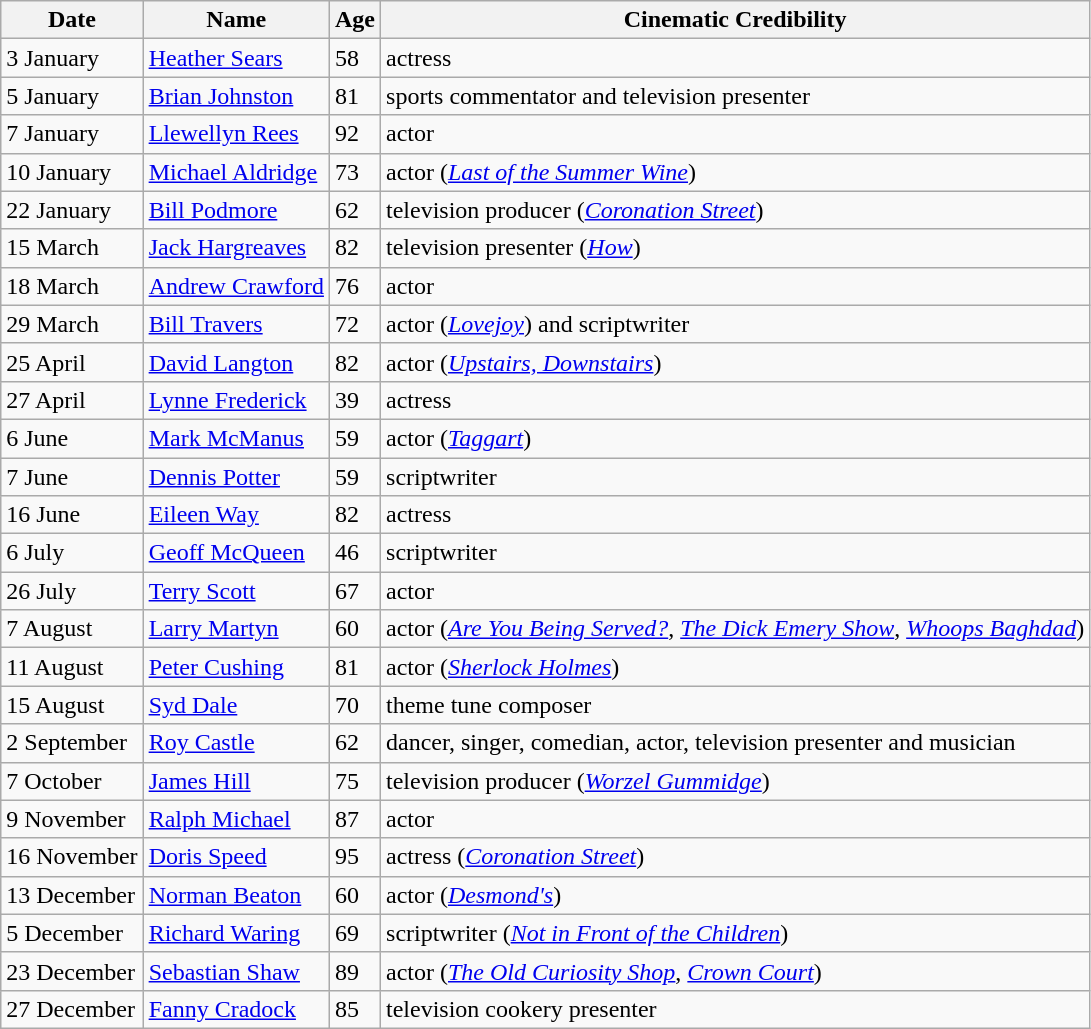<table class="wikitable">
<tr ">
<th>Date</th>
<th>Name</th>
<th>Age</th>
<th>Cinematic Credibility</th>
</tr>
<tr>
<td>3 January</td>
<td><a href='#'>Heather Sears</a></td>
<td>58</td>
<td>actress</td>
</tr>
<tr>
<td>5 January</td>
<td><a href='#'>Brian Johnston</a></td>
<td>81</td>
<td>sports commentator and television presenter</td>
</tr>
<tr>
<td>7 January</td>
<td><a href='#'>Llewellyn Rees</a></td>
<td>92</td>
<td>actor</td>
</tr>
<tr>
<td>10 January</td>
<td><a href='#'>Michael Aldridge</a></td>
<td>73</td>
<td>actor (<em><a href='#'>Last of the Summer Wine</a></em>)</td>
</tr>
<tr>
<td>22 January</td>
<td><a href='#'>Bill Podmore</a></td>
<td>62</td>
<td>television producer (<em><a href='#'>Coronation Street</a></em>)</td>
</tr>
<tr>
<td>15 March</td>
<td><a href='#'>Jack Hargreaves</a></td>
<td>82</td>
<td>television presenter (<em><a href='#'>How</a></em>)</td>
</tr>
<tr>
<td>18 March</td>
<td><a href='#'>Andrew Crawford</a></td>
<td>76</td>
<td>actor</td>
</tr>
<tr>
<td>29 March</td>
<td><a href='#'>Bill Travers</a></td>
<td>72</td>
<td>actor (<em><a href='#'>Lovejoy</a></em>) and scriptwriter</td>
</tr>
<tr>
<td>25 April</td>
<td><a href='#'>David Langton</a></td>
<td>82</td>
<td>actor (<em><a href='#'>Upstairs, Downstairs</a></em>)</td>
</tr>
<tr>
<td>27 April</td>
<td><a href='#'>Lynne Frederick</a></td>
<td>39</td>
<td>actress</td>
</tr>
<tr>
<td>6 June</td>
<td><a href='#'>Mark McManus</a></td>
<td>59</td>
<td>actor (<em><a href='#'>Taggart</a></em>)</td>
</tr>
<tr>
<td>7 June</td>
<td><a href='#'>Dennis Potter</a></td>
<td>59</td>
<td>scriptwriter</td>
</tr>
<tr>
<td>16 June</td>
<td><a href='#'>Eileen Way</a></td>
<td>82</td>
<td>actress</td>
</tr>
<tr>
<td>6 July</td>
<td><a href='#'>Geoff McQueen</a></td>
<td>46</td>
<td>scriptwriter</td>
</tr>
<tr>
<td>26 July</td>
<td><a href='#'>Terry Scott</a></td>
<td>67</td>
<td>actor</td>
</tr>
<tr>
<td>7 August</td>
<td><a href='#'>Larry Martyn</a></td>
<td>60</td>
<td>actor (<em><a href='#'>Are You Being Served?</a></em>, <em><a href='#'>The Dick Emery Show</a></em>, <em><a href='#'>Whoops Baghdad</a></em>)</td>
</tr>
<tr>
<td>11 August</td>
<td><a href='#'>Peter Cushing</a></td>
<td>81</td>
<td>actor (<em><a href='#'>Sherlock Holmes</a></em>)</td>
</tr>
<tr>
<td>15 August</td>
<td><a href='#'>Syd Dale</a></td>
<td>70</td>
<td>theme tune composer</td>
</tr>
<tr>
<td>2 September</td>
<td><a href='#'>Roy Castle</a></td>
<td>62</td>
<td>dancer, singer, comedian, actor, television presenter and musician</td>
</tr>
<tr>
<td>7 October</td>
<td><a href='#'>James Hill</a></td>
<td>75</td>
<td>television producer (<em><a href='#'>Worzel Gummidge</a></em>)</td>
</tr>
<tr>
<td>9 November</td>
<td><a href='#'>Ralph Michael</a></td>
<td>87</td>
<td>actor</td>
</tr>
<tr>
<td>16 November</td>
<td><a href='#'>Doris Speed</a></td>
<td>95</td>
<td>actress (<em><a href='#'>Coronation Street</a></em>)</td>
</tr>
<tr>
<td>13 December</td>
<td><a href='#'>Norman Beaton</a></td>
<td>60</td>
<td>actor (<em><a href='#'>Desmond's</a></em>)</td>
</tr>
<tr>
<td>5 December</td>
<td><a href='#'>Richard Waring</a></td>
<td>69</td>
<td>scriptwriter (<em><a href='#'>Not in Front of the Children</a></em>)</td>
</tr>
<tr>
<td>23 December</td>
<td><a href='#'>Sebastian Shaw</a></td>
<td>89</td>
<td>actor (<em><a href='#'>The Old Curiosity Shop</a></em>, <em><a href='#'>Crown Court</a></em>)</td>
</tr>
<tr>
<td>27 December</td>
<td><a href='#'>Fanny Cradock</a></td>
<td>85</td>
<td>television cookery presenter</td>
</tr>
</table>
